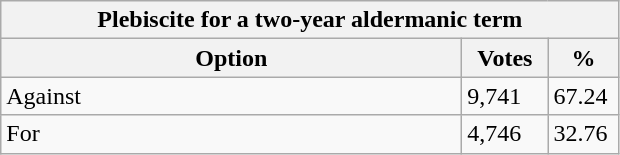<table class="wikitable">
<tr>
<th colspan="3">Plebiscite for a two-year aldermanic term</th>
</tr>
<tr>
<th style="width: 300px">Option</th>
<th style="width: 50px">Votes</th>
<th style="width: 40px">%</th>
</tr>
<tr>
<td>Against</td>
<td>9,741</td>
<td>67.24</td>
</tr>
<tr>
<td>For</td>
<td>4,746</td>
<td>32.76</td>
</tr>
</table>
